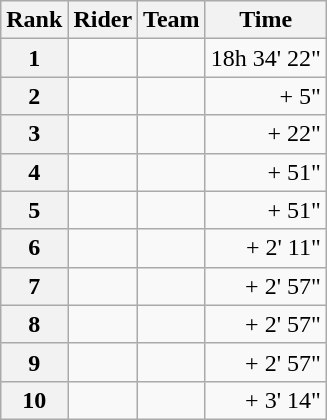<table class="wikitable" margin-bottom:0;">
<tr>
<th scope="col">Rank</th>
<th scope="col">Rider</th>
<th scope="col">Team</th>
<th scope="col">Time</th>
</tr>
<tr>
<th scope="row">1</th>
<td> </td>
<td></td>
<td align="right">18h 34' 22"</td>
</tr>
<tr>
<th scope="row">2</th>
<td></td>
<td></td>
<td align="right">+ 5"</td>
</tr>
<tr>
<th scope="row">3</th>
<td></td>
<td></td>
<td align="right">+ 22"</td>
</tr>
<tr>
<th scope="row">4</th>
<td></td>
<td></td>
<td align="right">+ 51"</td>
</tr>
<tr>
<th scope="row">5</th>
<td></td>
<td></td>
<td align="right">+ 51"</td>
</tr>
<tr>
<th scope="row">6</th>
<td></td>
<td></td>
<td align="right">+ 2' 11"</td>
</tr>
<tr>
<th scope="row">7</th>
<td></td>
<td></td>
<td align="right">+ 2' 57"</td>
</tr>
<tr>
<th scope="row">8</th>
<td></td>
<td></td>
<td align="right">+ 2' 57"</td>
</tr>
<tr>
<th scope="row">9</th>
<td></td>
<td></td>
<td align="right">+ 2' 57"</td>
</tr>
<tr>
<th scope="row">10</th>
<td></td>
<td></td>
<td align="right">+ 3' 14"</td>
</tr>
</table>
